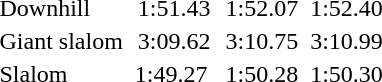<table>
<tr valign="top">
<td>Downhill<br></td>
<td></td>
<td align=center>1:51.43</td>
<td></td>
<td align=center>1:52.07</td>
<td></td>
<td align=center>1:52.40</td>
</tr>
<tr valign="top">
<td>Giant slalom<br></td>
<td></td>
<td align=center>3:09.62</td>
<td></td>
<td align=center>3:10.75</td>
<td></td>
<td align=center>3:10.99</td>
</tr>
<tr valign="top">
<td>Slalom<br></td>
<td></td>
<td>1:49.27 </td>
<td></td>
<td align=center>1:50.28</td>
<td></td>
<td align=center>1:50.30</td>
</tr>
</table>
